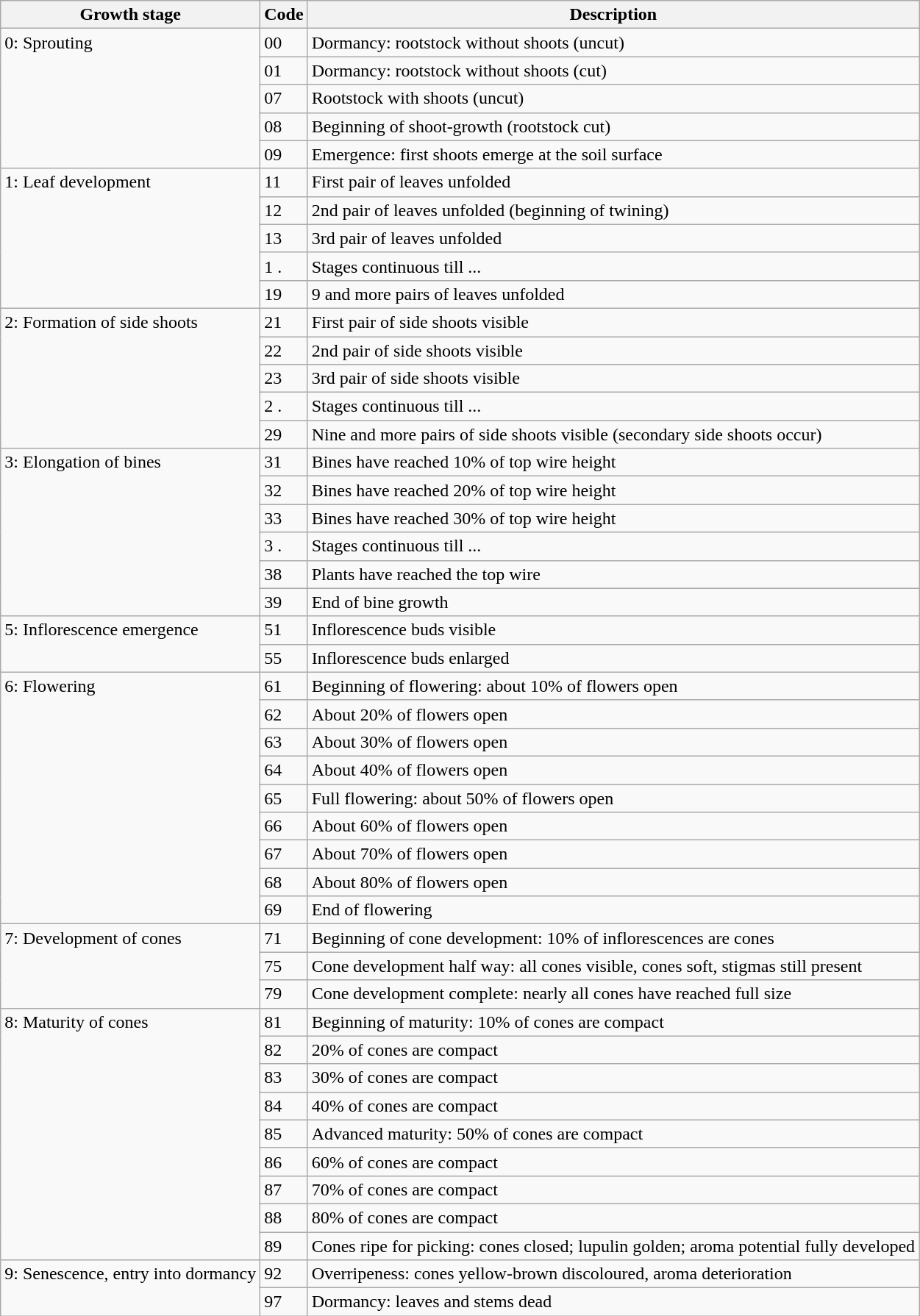<table class="wikitable" style="clear">
<tr>
<th>Growth stage</th>
<th>Code</th>
<th>Description</th>
</tr>
<tr>
<td rowspan="5" style="vertical-align:top">0: Sprouting</td>
<td>00</td>
<td>Dormancy: rootstock without shoots (uncut)</td>
</tr>
<tr>
<td>01</td>
<td>Dormancy: rootstock without shoots (cut)</td>
</tr>
<tr>
<td>07</td>
<td>Rootstock with shoots (uncut)</td>
</tr>
<tr>
<td>08</td>
<td>Beginning of shoot-growth (rootstock cut)</td>
</tr>
<tr>
<td>09</td>
<td>Emergence: first shoots emerge at the soil surface</td>
</tr>
<tr>
<td rowspan="5" style="vertical-align:top">1: Leaf development</td>
<td>11</td>
<td>First pair of leaves unfolded</td>
</tr>
<tr>
<td>12</td>
<td>2nd pair of leaves unfolded (beginning of twining)</td>
</tr>
<tr>
<td>13</td>
<td>3rd pair of leaves unfolded</td>
</tr>
<tr>
<td>1 .</td>
<td>Stages continuous till ...</td>
</tr>
<tr>
<td>19</td>
<td>9 and more pairs of leaves unfolded</td>
</tr>
<tr>
<td rowspan="5" style="vertical-align:top">2: Formation of side shoots</td>
<td>21</td>
<td>First pair of side shoots visible</td>
</tr>
<tr>
<td>22</td>
<td>2nd pair of side shoots visible</td>
</tr>
<tr>
<td>23</td>
<td>3rd pair of side shoots visible</td>
</tr>
<tr>
<td>2 .</td>
<td>Stages continuous till ...</td>
</tr>
<tr>
<td>29</td>
<td>Nine and more pairs of side shoots visible (secondary side shoots occur)</td>
</tr>
<tr>
<td rowspan="6" style="vertical-align:top">3: Elongation of bines</td>
<td>31</td>
<td>Bines have reached 10% of top wire height</td>
</tr>
<tr>
<td>32</td>
<td>Bines have reached 20% of top wire height</td>
</tr>
<tr>
<td>33</td>
<td>Bines have reached 30% of top wire height</td>
</tr>
<tr>
<td>3 .</td>
<td>Stages continuous till ...</td>
</tr>
<tr>
<td>38</td>
<td>Plants have reached the top wire</td>
</tr>
<tr>
<td>39</td>
<td>End of bine growth</td>
</tr>
<tr>
<td rowspan="2" style="vertical-align:top">5: Inflorescence emergence</td>
<td>51</td>
<td>Inflorescence buds visible</td>
</tr>
<tr>
<td>55</td>
<td>Inflorescence buds enlarged</td>
</tr>
<tr>
<td rowspan="9" style="vertical-align:top">6: Flowering</td>
<td>61</td>
<td>Beginning of flowering: about 10% of flowers open</td>
</tr>
<tr>
<td>62</td>
<td>About 20% of flowers open</td>
</tr>
<tr>
<td>63</td>
<td>About 30% of flowers open</td>
</tr>
<tr>
<td>64</td>
<td>About 40% of flowers open</td>
</tr>
<tr>
<td>65</td>
<td>Full flowering: about 50% of flowers open</td>
</tr>
<tr>
<td>66</td>
<td>About 60% of flowers open</td>
</tr>
<tr>
<td>67</td>
<td>About 70% of flowers open</td>
</tr>
<tr>
<td>68</td>
<td>About 80% of flowers open</td>
</tr>
<tr>
<td>69</td>
<td>End of flowering</td>
</tr>
<tr>
<td rowspan="3" style="vertical-align:top">7: Development of cones</td>
<td>71</td>
<td>Beginning of cone development: 10% of inflorescences are cones</td>
</tr>
<tr>
<td>75</td>
<td>Cone development half way: all cones visible, cones soft, stigmas still present</td>
</tr>
<tr>
<td>79</td>
<td>Cone development complete: nearly all cones have reached full size</td>
</tr>
<tr>
<td rowspan="9" style="vertical-align:top">8: Maturity of cones</td>
<td>81</td>
<td>Beginning of maturity: 10% of cones are compact</td>
</tr>
<tr>
<td>82</td>
<td>20% of cones are compact</td>
</tr>
<tr>
<td>83</td>
<td>30% of cones are compact</td>
</tr>
<tr>
<td>84</td>
<td>40% of cones are compact</td>
</tr>
<tr>
<td>85</td>
<td>Advanced maturity: 50% of cones are compact</td>
</tr>
<tr>
<td>86</td>
<td>60% of cones are compact</td>
</tr>
<tr>
<td>87</td>
<td>70% of cones are compact</td>
</tr>
<tr>
<td>88</td>
<td>80% of cones are compact</td>
</tr>
<tr>
<td>89</td>
<td>Cones ripe for picking: cones closed; lupulin golden; aroma potential fully developed</td>
</tr>
<tr>
<td rowspan="2" style="vertical-align:top">9: Senescence, entry into dormancy</td>
<td>92</td>
<td>Overripeness: cones yellow-brown discoloured, aroma deterioration</td>
</tr>
<tr>
<td>97</td>
<td>Dormancy: leaves and stems dead</td>
</tr>
</table>
